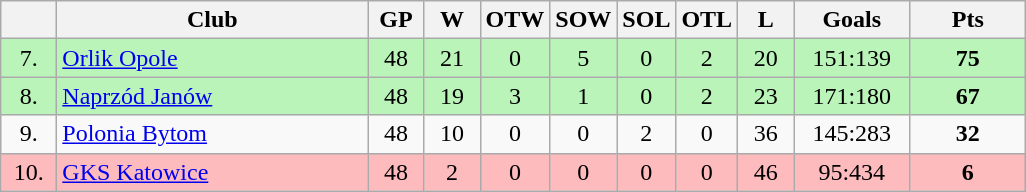<table class="wikitable">
<tr>
<th width="30"></th>
<th width="200">Club</th>
<th width="30">GP</th>
<th width="30">W</th>
<th width="30">OTW</th>
<th width="30">SOW</th>
<th width="30">SOL</th>
<th width="30">OTL</th>
<th width="30">L</th>
<th width="70">Goals</th>
<th width="70">Pts</th>
</tr>
<tr bgcolor="#BAF4B9" align="center">
<td>7.</td>
<td align="left"><a href='#'>Orlik Opole</a></td>
<td>48</td>
<td>21</td>
<td>0</td>
<td>5</td>
<td>0</td>
<td>2</td>
<td>20</td>
<td>151:139</td>
<td><strong>75</strong></td>
</tr>
<tr bgcolor="#BAF4B9" align="center">
<td>8.</td>
<td align="left"><a href='#'>Naprzód Janów</a></td>
<td>48</td>
<td>19</td>
<td>3</td>
<td>1</td>
<td>0</td>
<td>2</td>
<td>23</td>
<td>171:180</td>
<td><strong>67</strong></td>
</tr>
<tr bgcolor="#F9F9F9" align="center">
<td>9.</td>
<td align="left"><a href='#'>Polonia Bytom</a></td>
<td>48</td>
<td>10</td>
<td>0</td>
<td>0</td>
<td>2</td>
<td>0</td>
<td>36</td>
<td>145:283</td>
<td><strong>32</strong></td>
</tr>
<tr bgcolor="#FDBBBD" align="center">
<td>10.</td>
<td align="left"><a href='#'>GKS Katowice</a></td>
<td>48</td>
<td>2</td>
<td>0</td>
<td>0</td>
<td>0</td>
<td>0</td>
<td>46</td>
<td>95:434</td>
<td><strong>6</strong></td>
</tr>
</table>
